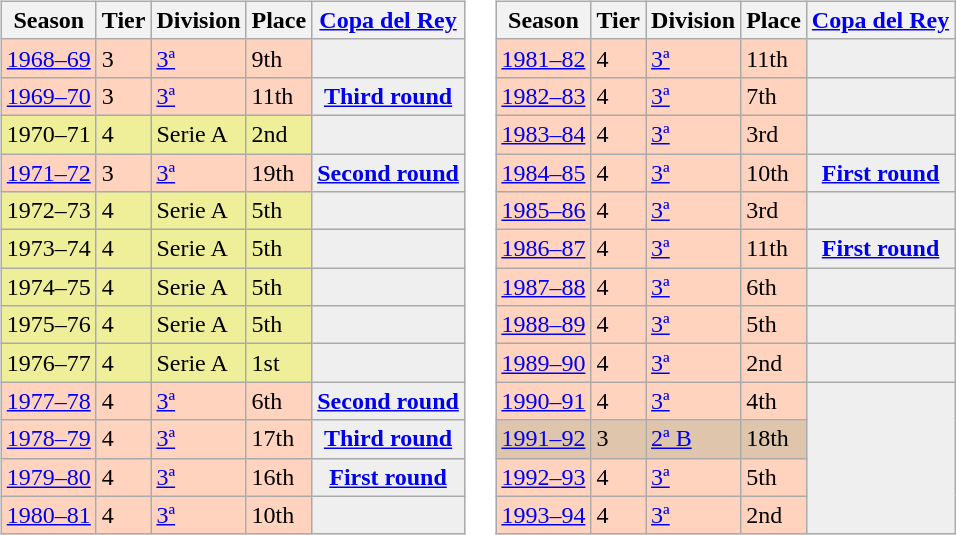<table>
<tr>
<td valign="top" width=0%><br><table class="wikitable">
<tr style="background:#f0f6fa;">
<th>Season</th>
<th>Tier</th>
<th>Division</th>
<th>Place</th>
<th><a href='#'>Copa del Rey</a></th>
</tr>
<tr>
<td style="background:#FFD3BD;"><a href='#'>1968–69</a></td>
<td style="background:#FFD3BD;">3</td>
<td style="background:#FFD3BD;"><a href='#'>3ª</a></td>
<td style="background:#FFD3BD;">9th</td>
<th style="background:#efefef;"></th>
</tr>
<tr>
<td style="background:#FFD3BD;"><a href='#'>1969–70</a></td>
<td style="background:#FFD3BD;">3</td>
<td style="background:#FFD3BD;"><a href='#'>3ª</a></td>
<td style="background:#FFD3BD;">11th</td>
<th style="background:#efefef;"><a href='#'>Third round</a></th>
</tr>
<tr>
<td style="background:#EFEF99;">1970–71</td>
<td style="background:#EFEF99;">4</td>
<td style="background:#EFEF99;">Serie A</td>
<td style="background:#EFEF99;">2nd</td>
<th style="background:#efefef;"></th>
</tr>
<tr>
<td style="background:#FFD3BD;"><a href='#'>1971–72</a></td>
<td style="background:#FFD3BD;">3</td>
<td style="background:#FFD3BD;"><a href='#'>3ª</a></td>
<td style="background:#FFD3BD;">19th</td>
<th style="background:#efefef;"><a href='#'>Second round</a></th>
</tr>
<tr>
<td style="background:#EFEF99;">1972–73</td>
<td style="background:#EFEF99;">4</td>
<td style="background:#EFEF99;">Serie A</td>
<td style="background:#EFEF99;">5th</td>
<th style="background:#efefef;"></th>
</tr>
<tr>
<td style="background:#EFEF99;">1973–74</td>
<td style="background:#EFEF99;">4</td>
<td style="background:#EFEF99;">Serie A</td>
<td style="background:#EFEF99;">5th</td>
<th style="background:#efefef;"></th>
</tr>
<tr>
<td style="background:#EFEF99;">1974–75</td>
<td style="background:#EFEF99;">4</td>
<td style="background:#EFEF99;">Serie A</td>
<td style="background:#EFEF99;">5th</td>
<th style="background:#efefef;"></th>
</tr>
<tr>
<td style="background:#EFEF99;">1975–76</td>
<td style="background:#EFEF99;">4</td>
<td style="background:#EFEF99;">Serie A</td>
<td style="background:#EFEF99;">5th</td>
<th style="background:#efefef;"></th>
</tr>
<tr>
<td style="background:#EFEF99;">1976–77</td>
<td style="background:#EFEF99;">4</td>
<td style="background:#EFEF99;">Serie A</td>
<td style="background:#EFEF99;">1st</td>
<th style="background:#efefef;"></th>
</tr>
<tr>
<td style="background:#FFD3BD;"><a href='#'>1977–78</a></td>
<td style="background:#FFD3BD;">4</td>
<td style="background:#FFD3BD;"><a href='#'>3ª</a></td>
<td style="background:#FFD3BD;">6th</td>
<th style="background:#efefef;"><a href='#'>Second round</a></th>
</tr>
<tr>
<td style="background:#FFD3BD;"><a href='#'>1978–79</a></td>
<td style="background:#FFD3BD;">4</td>
<td style="background:#FFD3BD;"><a href='#'>3ª</a></td>
<td style="background:#FFD3BD;">17th</td>
<th style="background:#efefef;"><a href='#'>Third round</a></th>
</tr>
<tr>
<td style="background:#FFD3BD;"><a href='#'>1979–80</a></td>
<td style="background:#FFD3BD;">4</td>
<td style="background:#FFD3BD;"><a href='#'>3ª</a></td>
<td style="background:#FFD3BD;">16th</td>
<th style="background:#efefef;"><a href='#'>First round</a></th>
</tr>
<tr>
<td style="background:#FFD3BD;"><a href='#'>1980–81</a></td>
<td style="background:#FFD3BD;">4</td>
<td style="background:#FFD3BD;"><a href='#'>3ª</a></td>
<td style="background:#FFD3BD;">10th</td>
<th style="background:#efefef;"></th>
</tr>
</table>
</td>
<td valign="top" width=0%><br><table class="wikitable">
<tr style="background:#f0f6fa;">
<th>Season</th>
<th>Tier</th>
<th>Division</th>
<th>Place</th>
<th><a href='#'>Copa del Rey</a></th>
</tr>
<tr>
<td style="background:#FFD3BD;"><a href='#'>1981–82</a></td>
<td style="background:#FFD3BD;">4</td>
<td style="background:#FFD3BD;"><a href='#'>3ª</a></td>
<td style="background:#FFD3BD;">11th</td>
<th style="background:#efefef;"></th>
</tr>
<tr>
<td style="background:#FFD3BD;"><a href='#'>1982–83</a></td>
<td style="background:#FFD3BD;">4</td>
<td style="background:#FFD3BD;"><a href='#'>3ª</a></td>
<td style="background:#FFD3BD;">7th</td>
<th style="background:#efefef;"></th>
</tr>
<tr>
<td style="background:#FFD3BD;"><a href='#'>1983–84</a></td>
<td style="background:#FFD3BD;">4</td>
<td style="background:#FFD3BD;"><a href='#'>3ª</a></td>
<td style="background:#FFD3BD;">3rd</td>
<th style="background:#efefef;"></th>
</tr>
<tr>
<td style="background:#FFD3BD;"><a href='#'>1984–85</a></td>
<td style="background:#FFD3BD;">4</td>
<td style="background:#FFD3BD;"><a href='#'>3ª</a></td>
<td style="background:#FFD3BD;">10th</td>
<th style="background:#efefef;"><a href='#'>First round</a></th>
</tr>
<tr>
<td style="background:#FFD3BD;"><a href='#'>1985–86</a></td>
<td style="background:#FFD3BD;">4</td>
<td style="background:#FFD3BD;"><a href='#'>3ª</a></td>
<td style="background:#FFD3BD;">3rd</td>
<th style="background:#efefef;"></th>
</tr>
<tr>
<td style="background:#FFD3BD;"><a href='#'>1986–87</a></td>
<td style="background:#FFD3BD;">4</td>
<td style="background:#FFD3BD;"><a href='#'>3ª</a></td>
<td style="background:#FFD3BD;">11th</td>
<th style="background:#efefef;"><a href='#'>First round</a></th>
</tr>
<tr>
<td style="background:#FFD3BD;"><a href='#'>1987–88</a></td>
<td style="background:#FFD3BD;">4</td>
<td style="background:#FFD3BD;"><a href='#'>3ª</a></td>
<td style="background:#FFD3BD;">6th</td>
<th style="background:#efefef;"></th>
</tr>
<tr>
<td style="background:#FFD3BD;"><a href='#'>1988–89</a></td>
<td style="background:#FFD3BD;">4</td>
<td style="background:#FFD3BD;"><a href='#'>3ª</a></td>
<td style="background:#FFD3BD;">5th</td>
<th style="background:#efefef;"></th>
</tr>
<tr>
<td style="background:#FFD3BD;"><a href='#'>1989–90</a></td>
<td style="background:#FFD3BD;">4</td>
<td style="background:#FFD3BD;"><a href='#'>3ª</a></td>
<td style="background:#FFD3BD;">2nd</td>
<th style="background:#efefef;"></th>
</tr>
<tr>
<td style="background:#FFD3BD;"><a href='#'>1990–91</a></td>
<td style="background:#FFD3BD;">4</td>
<td style="background:#FFD3BD;"><a href='#'>3ª</a></td>
<td style="background:#FFD3BD;">4th</td>
<th style="background:#efefef;"rowspan="4"></th>
</tr>
<tr>
<td style="background:#DEC5AB;"><a href='#'>1991–92</a></td>
<td style="background:#DEC5AB;">3</td>
<td style="background:#DEC5AB;"><a href='#'>2ª B</a></td>
<td style="background:#DEC5AB;">18th</td>
</tr>
<tr>
<td style="background:#FFD3BD;"><a href='#'>1992–93</a></td>
<td style="background:#FFD3BD;">4</td>
<td style="background:#FFD3BD;"><a href='#'>3ª</a></td>
<td style="background:#FFD3BD;">5th</td>
</tr>
<tr>
<td style="background:#FFD3BD;"><a href='#'>1993–94</a></td>
<td style="background:#FFD3BD;">4</td>
<td style="background:#FFD3BD;"><a href='#'>3ª</a></td>
<td style="background:#FFD3BD;">2nd</td>
</tr>
</table>
</td>
</tr>
</table>
